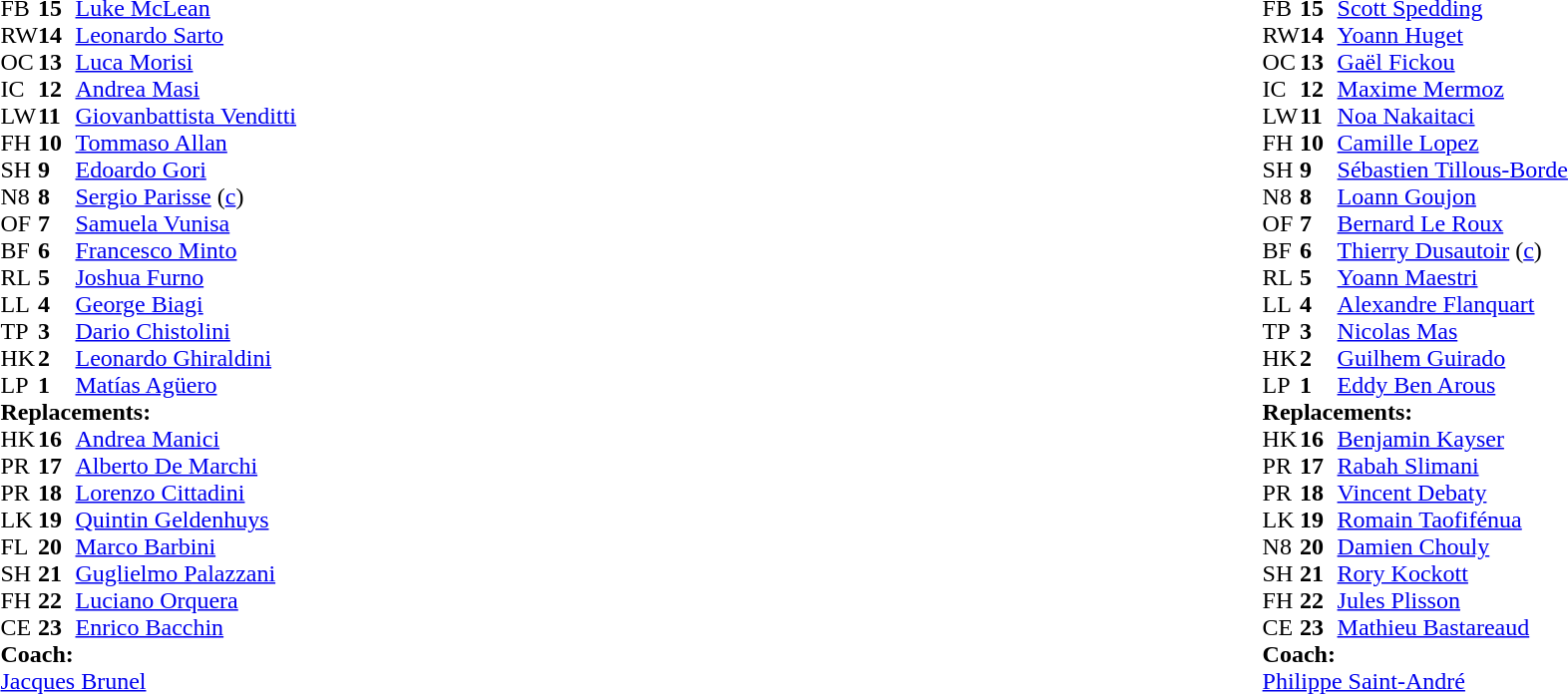<table style="width:100%">
<tr>
<td style="vertical-align:top; width:50%"><br><table cellspacing="0" cellpadding="0">
<tr>
<th width="25"></th>
<th width="25"></th>
</tr>
<tr>
<td>FB</td>
<td><strong>15</strong></td>
<td><a href='#'>Luke McLean</a></td>
</tr>
<tr>
<td>RW</td>
<td><strong>14</strong></td>
<td><a href='#'>Leonardo Sarto</a></td>
</tr>
<tr>
<td>OC</td>
<td><strong>13</strong></td>
<td><a href='#'>Luca Morisi</a></td>
<td></td>
<td></td>
</tr>
<tr>
<td>IC</td>
<td><strong>12</strong></td>
<td><a href='#'>Andrea Masi</a></td>
</tr>
<tr>
<td>LW</td>
<td><strong>11</strong></td>
<td><a href='#'>Giovanbattista Venditti</a></td>
</tr>
<tr>
<td>FH</td>
<td><strong>10</strong></td>
<td><a href='#'>Tommaso Allan</a></td>
<td></td>
<td></td>
</tr>
<tr>
<td>SH</td>
<td><strong>9</strong></td>
<td><a href='#'>Edoardo Gori</a></td>
<td></td>
<td></td>
</tr>
<tr>
<td>N8</td>
<td><strong>8</strong></td>
<td><a href='#'>Sergio Parisse</a> (<a href='#'>c</a>)</td>
<td></td>
<td></td>
</tr>
<tr>
<td>OF</td>
<td><strong>7</strong></td>
<td><a href='#'>Samuela Vunisa</a></td>
</tr>
<tr>
<td>BF</td>
<td><strong>6</strong></td>
<td><a href='#'>Francesco Minto</a></td>
</tr>
<tr>
<td>RL</td>
<td><strong>5</strong></td>
<td><a href='#'>Joshua Furno</a></td>
</tr>
<tr>
<td>LL</td>
<td><strong>4</strong></td>
<td><a href='#'>George Biagi</a></td>
<td></td>
<td></td>
</tr>
<tr>
<td>TP</td>
<td><strong>3</strong></td>
<td><a href='#'>Dario Chistolini</a></td>
<td></td>
<td></td>
</tr>
<tr>
<td>HK</td>
<td><strong>2</strong></td>
<td><a href='#'>Leonardo Ghiraldini</a></td>
<td></td>
<td></td>
</tr>
<tr>
<td>LP</td>
<td><strong>1</strong></td>
<td><a href='#'>Matías Agüero</a></td>
<td></td>
<td></td>
</tr>
<tr>
<td colspan=3><strong>Replacements:</strong></td>
</tr>
<tr>
<td>HK</td>
<td><strong>16</strong></td>
<td><a href='#'>Andrea Manici</a></td>
<td></td>
<td></td>
</tr>
<tr>
<td>PR</td>
<td><strong>17</strong></td>
<td><a href='#'>Alberto De Marchi</a></td>
<td></td>
<td></td>
</tr>
<tr>
<td>PR</td>
<td><strong>18</strong></td>
<td><a href='#'>Lorenzo Cittadini</a></td>
<td></td>
<td></td>
</tr>
<tr>
<td>LK</td>
<td><strong>19</strong></td>
<td><a href='#'>Quintin Geldenhuys</a></td>
<td></td>
<td></td>
</tr>
<tr>
<td>FL</td>
<td><strong>20</strong></td>
<td><a href='#'>Marco Barbini</a></td>
<td></td>
<td></td>
</tr>
<tr>
<td>SH</td>
<td><strong>21</strong></td>
<td><a href='#'>Guglielmo Palazzani</a></td>
<td></td>
<td></td>
</tr>
<tr>
<td>FH</td>
<td><strong>22</strong></td>
<td><a href='#'>Luciano Orquera</a></td>
<td></td>
<td></td>
</tr>
<tr>
<td>CE</td>
<td><strong>23</strong></td>
<td><a href='#'>Enrico Bacchin</a></td>
<td></td>
<td></td>
</tr>
<tr>
<td colspan=3><strong>Coach:</strong></td>
</tr>
<tr>
<td colspan="4"> <a href='#'>Jacques Brunel</a></td>
</tr>
</table>
</td>
<td style="vertical-align:top"></td>
<td style="vertical-align:top; width:50%"><br><table cellspacing="0" cellpadding="0" style="margin:auto">
<tr>
<th width="25"></th>
<th width="25"></th>
</tr>
<tr>
<td>FB</td>
<td><strong>15</strong></td>
<td><a href='#'>Scott Spedding</a></td>
</tr>
<tr>
<td>RW</td>
<td><strong>14</strong></td>
<td><a href='#'>Yoann Huget</a></td>
</tr>
<tr>
<td>OC</td>
<td><strong>13</strong></td>
<td><a href='#'>Gaël Fickou</a></td>
<td></td>
<td></td>
</tr>
<tr>
<td>IC</td>
<td><strong>12</strong></td>
<td><a href='#'>Maxime Mermoz</a></td>
</tr>
<tr>
<td>LW</td>
<td><strong>11</strong></td>
<td><a href='#'>Noa Nakaitaci</a></td>
</tr>
<tr>
<td>FH</td>
<td><strong>10</strong></td>
<td><a href='#'>Camille Lopez</a></td>
<td></td>
<td></td>
</tr>
<tr>
<td>SH</td>
<td><strong>9</strong></td>
<td><a href='#'>Sébastien Tillous-Borde</a></td>
<td></td>
<td></td>
</tr>
<tr>
<td>N8</td>
<td><strong>8</strong></td>
<td><a href='#'>Loann Goujon</a></td>
<td></td>
<td></td>
</tr>
<tr>
<td>OF</td>
<td><strong>7</strong></td>
<td><a href='#'>Bernard Le Roux</a></td>
</tr>
<tr>
<td>BF</td>
<td><strong>6</strong></td>
<td><a href='#'>Thierry Dusautoir</a> (<a href='#'>c</a>)</td>
</tr>
<tr>
<td>RL</td>
<td><strong>5</strong></td>
<td><a href='#'>Yoann Maestri</a></td>
<td></td>
<td></td>
</tr>
<tr>
<td>LL</td>
<td><strong>4</strong></td>
<td><a href='#'>Alexandre Flanquart</a></td>
</tr>
<tr>
<td>TP</td>
<td><strong>3</strong></td>
<td><a href='#'>Nicolas Mas</a></td>
<td></td>
<td></td>
</tr>
<tr>
<td>HK</td>
<td><strong>2</strong></td>
<td><a href='#'>Guilhem Guirado</a></td>
<td></td>
<td></td>
</tr>
<tr>
<td>LP</td>
<td><strong>1</strong></td>
<td><a href='#'>Eddy Ben Arous</a></td>
<td></td>
<td></td>
</tr>
<tr>
<td colspan=3><strong>Replacements:</strong></td>
</tr>
<tr>
<td>HK</td>
<td><strong>16</strong></td>
<td><a href='#'>Benjamin Kayser</a></td>
<td></td>
<td></td>
</tr>
<tr>
<td>PR</td>
<td><strong>17</strong></td>
<td><a href='#'>Rabah Slimani</a></td>
<td></td>
<td></td>
</tr>
<tr>
<td>PR</td>
<td><strong>18</strong></td>
<td><a href='#'>Vincent Debaty</a></td>
<td></td>
<td></td>
</tr>
<tr>
<td>LK</td>
<td><strong>19</strong></td>
<td><a href='#'>Romain Taofifénua</a></td>
<td></td>
<td></td>
</tr>
<tr>
<td>N8</td>
<td><strong>20</strong></td>
<td><a href='#'>Damien Chouly</a></td>
<td></td>
<td></td>
</tr>
<tr>
<td>SH</td>
<td><strong>21</strong></td>
<td><a href='#'>Rory Kockott</a></td>
<td></td>
<td></td>
</tr>
<tr>
<td>FH</td>
<td><strong>22</strong></td>
<td><a href='#'>Jules Plisson</a></td>
<td></td>
<td></td>
</tr>
<tr>
<td>CE</td>
<td><strong>23</strong></td>
<td><a href='#'>Mathieu Bastareaud</a></td>
<td></td>
<td></td>
</tr>
<tr>
<td colspan=3><strong>Coach:</strong></td>
</tr>
<tr>
<td colspan="4"> <a href='#'>Philippe Saint-André</a></td>
</tr>
</table>
</td>
</tr>
</table>
